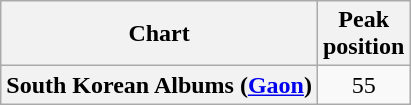<table class="wikitable plainrowheaders">
<tr>
<th scope="col">Chart</th>
<th scope="col">Peak<br>position</th>
</tr>
<tr>
<th scope="row">South Korean Albums (<a href='#'>Gaon</a>)</th>
<td style="text-align:center">55</td>
</tr>
</table>
